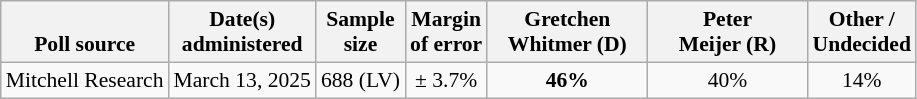<table class="wikitable" style="font-size:90%;text-align:center;">
<tr valign=bottom>
<th>Poll source</th>
<th>Date(s)<br>administered</th>
<th>Sample<br>size</th>
<th>Margin<br>of error</th>
<th style="width:100px;">Gretchen<br>Whitmer (D)</th>
<th style="width:100px;">Peter<br>Meijer (R)</th>
<th>Other /<br>Undecided</th>
</tr>
<tr>
<td style="text-align:left;">Mitchell Research</td>
<td>March 13, 2025</td>
<td>688 (LV)</td>
<td>± 3.7%</td>
<td><strong>46%</strong></td>
<td>40%</td>
<td>14%</td>
</tr>
</table>
